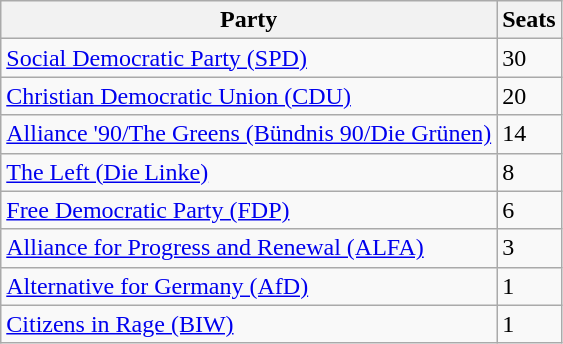<table class="wikitable">
<tr>
<th>Party</th>
<th>Seats</th>
</tr>
<tr>
<td><a href='#'>Social Democratic Party (SPD)</a></td>
<td>30</td>
</tr>
<tr>
<td><a href='#'>Christian Democratic Union (CDU)</a></td>
<td>20</td>
</tr>
<tr>
<td><a href='#'>Alliance '90/The Greens (Bündnis 90/Die Grünen)</a></td>
<td>14</td>
</tr>
<tr>
<td><a href='#'>The Left (Die Linke)</a></td>
<td>8</td>
</tr>
<tr>
<td><a href='#'>Free Democratic Party (FDP)</a></td>
<td>6</td>
</tr>
<tr>
<td><a href='#'>Alliance for Progress and Renewal (ALFA)</a></td>
<td>3</td>
</tr>
<tr>
<td><a href='#'>Alternative for Germany (AfD)</a></td>
<td>1</td>
</tr>
<tr>
<td><a href='#'>Citizens in Rage (BIW)</a></td>
<td>1</td>
</tr>
</table>
